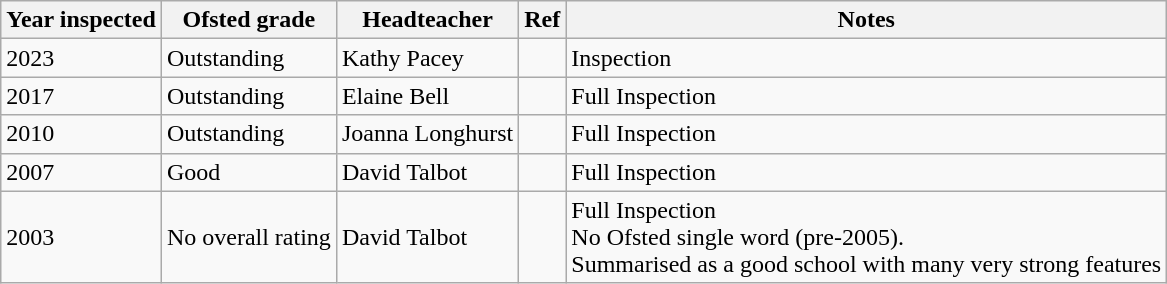<table class="wikitable sortable">
<tr>
<th>Year inspected</th>
<th>Ofsted grade</th>
<th>Headteacher</th>
<th>Ref</th>
<th>Notes</th>
</tr>
<tr>
<td>2023</td>
<td>Outstanding</td>
<td>Kathy Pacey</td>
<td></td>
<td>Inspection</td>
</tr>
<tr>
<td>2017</td>
<td>Outstanding</td>
<td>Elaine Bell</td>
<td></td>
<td>Full Inspection</td>
</tr>
<tr>
<td>2010</td>
<td>Outstanding</td>
<td>Joanna Longhurst</td>
<td></td>
<td>Full Inspection</td>
</tr>
<tr>
<td>2007</td>
<td>Good</td>
<td>David Talbot</td>
<td></td>
<td>Full Inspection</td>
</tr>
<tr>
<td>2003</td>
<td>No overall rating</td>
<td>David Talbot</td>
<td></td>
<td>Full Inspection<br>No Ofsted single word (pre-2005). <br>Summarised as a good school with many very strong features</td>
</tr>
</table>
